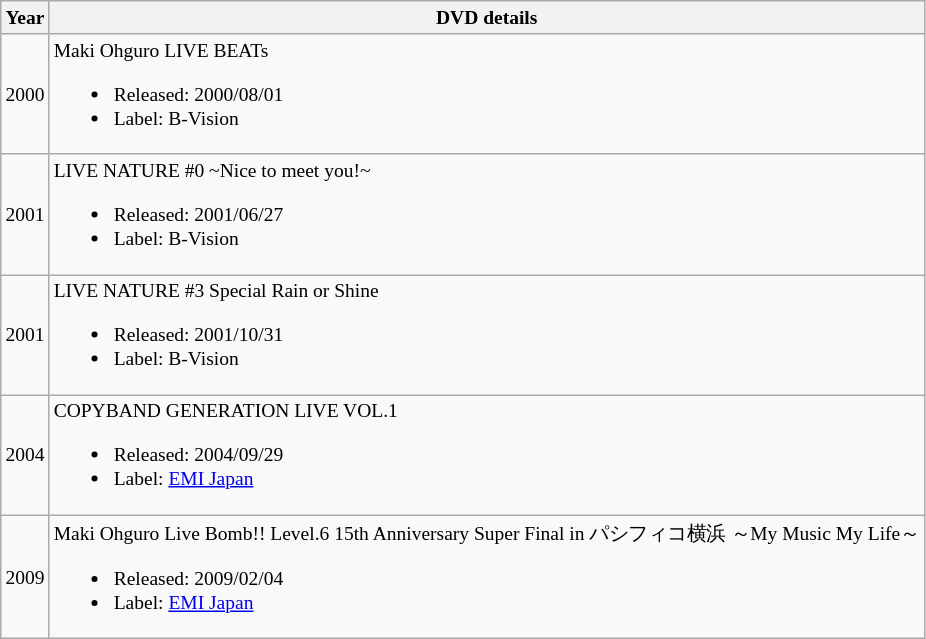<table class=wikitable style="font-size:small">
<tr>
<th>Year</th>
<th>DVD details</th>
</tr>
<tr>
<td>2000</td>
<td>Maki Ohguro LIVE BEATs<br><ul><li>Released: 2000/08/01</li><li>Label: B-Vision</li></ul></td>
</tr>
<tr>
<td>2001</td>
<td>LIVE NATURE #0 ~Nice to meet you!~<br><ul><li>Released: 2001/06/27</li><li>Label: B-Vision</li></ul></td>
</tr>
<tr>
<td>2001</td>
<td>LIVE NATURE #3 Special Rain or Shine<br><ul><li>Released: 2001/10/31</li><li>Label: B-Vision</li></ul></td>
</tr>
<tr>
<td>2004</td>
<td>COPYBAND GENERATION LIVE VOL.1<br><ul><li>Released: 2004/09/29</li><li>Label: <a href='#'>EMI Japan</a></li></ul></td>
</tr>
<tr>
<td>2009</td>
<td>Maki Ohguro Live Bomb!! Level.6 15th Anniversary Super Final in パシフィコ横浜 ～My Music My Life～<br><ul><li>Released: 2009/02/04</li><li>Label: <a href='#'>EMI Japan</a></li></ul></td>
</tr>
</table>
